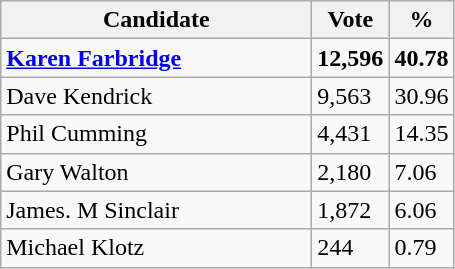<table class="wikitable">
<tr>
<th bgcolor="#DDDDFF" width="200px">Candidate</th>
<th bgcolor="#DDDDFF">Vote</th>
<th bgcolor="#DDDDFF">%</th>
</tr>
<tr>
<td><strong><a href='#'>Karen Farbridge</a></strong></td>
<td><strong>12,596</strong></td>
<td><strong>40.78</strong></td>
</tr>
<tr>
<td>Dave Kendrick</td>
<td>9,563</td>
<td>30.96</td>
</tr>
<tr>
<td>Phil Cumming</td>
<td>4,431</td>
<td>14.35</td>
</tr>
<tr>
<td>Gary Walton</td>
<td>2,180</td>
<td>7.06</td>
</tr>
<tr>
<td>James. M Sinclair</td>
<td>1,872</td>
<td>6.06</td>
</tr>
<tr>
<td>Michael Klotz</td>
<td>244</td>
<td>0.79</td>
</tr>
</table>
